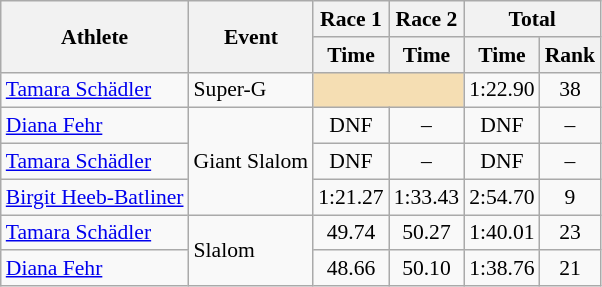<table class="wikitable" style="font-size:90%">
<tr>
<th rowspan="2">Athlete</th>
<th rowspan="2">Event</th>
<th>Race 1</th>
<th>Race 2</th>
<th colspan="2">Total</th>
</tr>
<tr>
<th>Time</th>
<th>Time</th>
<th>Time</th>
<th>Rank</th>
</tr>
<tr>
<td><a href='#'>Tamara Schädler</a></td>
<td>Super-G</td>
<td colspan="2" bgcolor="wheat"></td>
<td align="center">1:22.90</td>
<td align="center">38</td>
</tr>
<tr>
<td><a href='#'>Diana Fehr</a></td>
<td rowspan="3">Giant Slalom</td>
<td align="center">DNF</td>
<td align="center">–</td>
<td align="center">DNF</td>
<td align="center">–</td>
</tr>
<tr>
<td><a href='#'>Tamara Schädler</a></td>
<td align="center">DNF</td>
<td align="center">–</td>
<td align="center">DNF</td>
<td align="center">–</td>
</tr>
<tr>
<td><a href='#'>Birgit Heeb-Batliner</a></td>
<td align="center">1:21.27</td>
<td align="center">1:33.43</td>
<td align="center">2:54.70</td>
<td align="center">9</td>
</tr>
<tr>
<td><a href='#'>Tamara Schädler</a></td>
<td rowspan="2">Slalom</td>
<td align="center">49.74</td>
<td align="center">50.27</td>
<td align="center">1:40.01</td>
<td align="center">23</td>
</tr>
<tr>
<td><a href='#'>Diana Fehr</a></td>
<td align="center">48.66</td>
<td align="center">50.10</td>
<td align="center">1:38.76</td>
<td align="center">21</td>
</tr>
</table>
